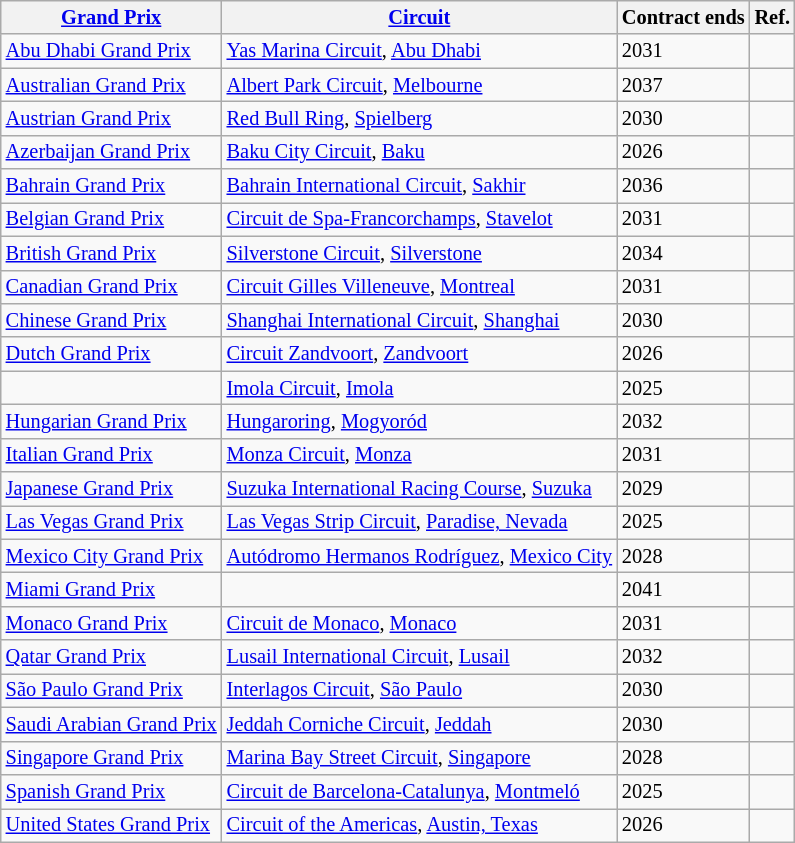<table class="sortable wikitable" style="font-size: 85%;">
<tr>
<th><a href='#'>Grand Prix</a></th>
<th><a href='#'>Circuit</a></th>
<th>Contract ends</th>
<th class="unsortable">Ref.</th>
</tr>
<tr>
<td><a href='#'>Abu Dhabi Grand Prix</a></td>
<td> <a href='#'>Yas Marina Circuit</a>, <a href='#'>Abu Dhabi</a></td>
<td>2031</td>
<td></td>
</tr>
<tr>
<td><a href='#'>Australian Grand Prix</a></td>
<td> <a href='#'>Albert Park Circuit</a>, <a href='#'>Melbourne</a></td>
<td>2037</td>
<td></td>
</tr>
<tr>
<td><a href='#'>Austrian Grand Prix</a></td>
<td> <a href='#'>Red Bull Ring</a>, <a href='#'>Spielberg</a></td>
<td>2030</td>
<td></td>
</tr>
<tr>
<td><a href='#'>Azerbaijan Grand Prix</a></td>
<td> <a href='#'>Baku City Circuit</a>, <a href='#'>Baku</a></td>
<td>2026</td>
<td></td>
</tr>
<tr>
<td><a href='#'>Bahrain Grand Prix</a></td>
<td> <a href='#'>Bahrain International Circuit</a>, <a href='#'>Sakhir</a></td>
<td>2036</td>
<td></td>
</tr>
<tr>
<td><a href='#'>Belgian Grand Prix</a></td>
<td> <a href='#'>Circuit de Spa-Francorchamps</a>, <a href='#'>Stavelot</a></td>
<td>2031</td>
<td></td>
</tr>
<tr>
<td><a href='#'>British Grand Prix</a></td>
<td> <a href='#'>Silverstone Circuit</a>, <a href='#'>Silverstone</a></td>
<td>2034</td>
<td></td>
</tr>
<tr>
<td><a href='#'>Canadian Grand Prix</a></td>
<td> <a href='#'>Circuit Gilles Villeneuve</a>, <a href='#'>Montreal</a></td>
<td>2031</td>
<td></td>
</tr>
<tr>
<td><a href='#'>Chinese Grand Prix</a></td>
<td> <a href='#'>Shanghai International Circuit</a>, <a href='#'>Shanghai</a></td>
<td>2030</td>
<td></td>
</tr>
<tr>
<td><a href='#'>Dutch Grand Prix</a></td>
<td> <a href='#'>Circuit Zandvoort</a>, <a href='#'>Zandvoort</a></td>
<td>2026</td>
<td></td>
</tr>
<tr>
<td></td>
<td> <a href='#'>Imola Circuit</a>, <a href='#'>Imola</a></td>
<td>2025</td>
<td></td>
</tr>
<tr>
<td><a href='#'>Hungarian Grand Prix</a></td>
<td> <a href='#'>Hungaroring</a>, <a href='#'>Mogyoród</a></td>
<td>2032</td>
<td></td>
</tr>
<tr>
<td><a href='#'>Italian Grand Prix</a></td>
<td> <a href='#'>Monza Circuit</a>, <a href='#'>Monza</a></td>
<td>2031</td>
<td></td>
</tr>
<tr>
<td><a href='#'>Japanese Grand Prix</a></td>
<td> <a href='#'>Suzuka International Racing Course</a>, <a href='#'>Suzuka</a></td>
<td>2029</td>
<td></td>
</tr>
<tr>
<td><a href='#'>Las Vegas Grand Prix</a></td>
<td> <a href='#'>Las Vegas Strip Circuit</a>, <a href='#'>Paradise, Nevada</a></td>
<td>2025</td>
<td></td>
</tr>
<tr>
<td><a href='#'>Mexico City Grand Prix</a></td>
<td> <a href='#'>Autódromo Hermanos Rodríguez</a>, <a href='#'>Mexico City</a></td>
<td>2028</td>
<td></td>
</tr>
<tr>
<td><a href='#'>Miami Grand Prix</a></td>
<td></td>
<td>2041</td>
<td></td>
</tr>
<tr>
<td><a href='#'>Monaco Grand Prix</a></td>
<td> <a href='#'>Circuit de Monaco</a>, <a href='#'>Monaco</a></td>
<td>2031</td>
<td></td>
</tr>
<tr>
<td><a href='#'>Qatar Grand Prix</a></td>
<td> <a href='#'>Lusail International Circuit</a>, <a href='#'>Lusail</a></td>
<td>2032</td>
<td></td>
</tr>
<tr>
<td><a href='#'>São Paulo Grand Prix</a></td>
<td> <a href='#'>Interlagos Circuit</a>, <a href='#'>São Paulo</a></td>
<td>2030</td>
<td></td>
</tr>
<tr>
<td nowrap=""><a href='#'>Saudi Arabian Grand Prix</a></td>
<td> <a href='#'>Jeddah Corniche Circuit</a>, <a href='#'>Jeddah</a></td>
<td>2030</td>
<td></td>
</tr>
<tr>
<td><a href='#'>Singapore Grand Prix</a></td>
<td> <a href='#'>Marina Bay Street Circuit</a>, <a href='#'>Singapore</a></td>
<td>2028</td>
<td></td>
</tr>
<tr>
<td><a href='#'>Spanish Grand Prix</a></td>
<td> <a href='#'>Circuit de Barcelona-Catalunya</a>, <a href='#'>Montmeló</a></td>
<td>2025</td>
<td></td>
</tr>
<tr>
<td><a href='#'>United States Grand Prix</a></td>
<td> <a href='#'>Circuit of the Americas</a>, <a href='#'>Austin, Texas</a></td>
<td>2026</td>
<td></td>
</tr>
</table>
